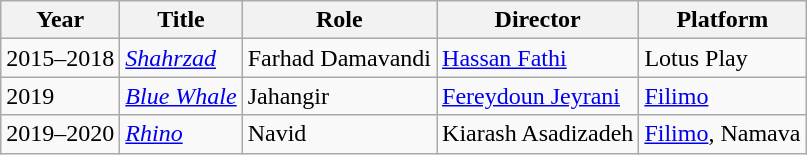<table class="wikitable sortable">
<tr>
<th>Year</th>
<th>Title</th>
<th>Role</th>
<th>Director</th>
<th>Platform</th>
</tr>
<tr>
<td>2015–2018</td>
<td><em><a href='#'>Shahrzad</a></em></td>
<td>Farhad Damavandi</td>
<td><a href='#'>Hassan Fathi</a></td>
<td>Lotus Play</td>
</tr>
<tr>
<td>2019</td>
<td><em><a href='#'>Blue Whale</a></em></td>
<td>Jahangir</td>
<td><a href='#'>Fereydoun Jeyrani</a></td>
<td><a href='#'>Filimo</a></td>
</tr>
<tr>
<td>2019–2020</td>
<td><em><a href='#'>Rhino</a></em></td>
<td>Navid</td>
<td>Kiarash Asadizadeh</td>
<td><a href='#'>Filimo</a>, Namava</td>
</tr>
</table>
